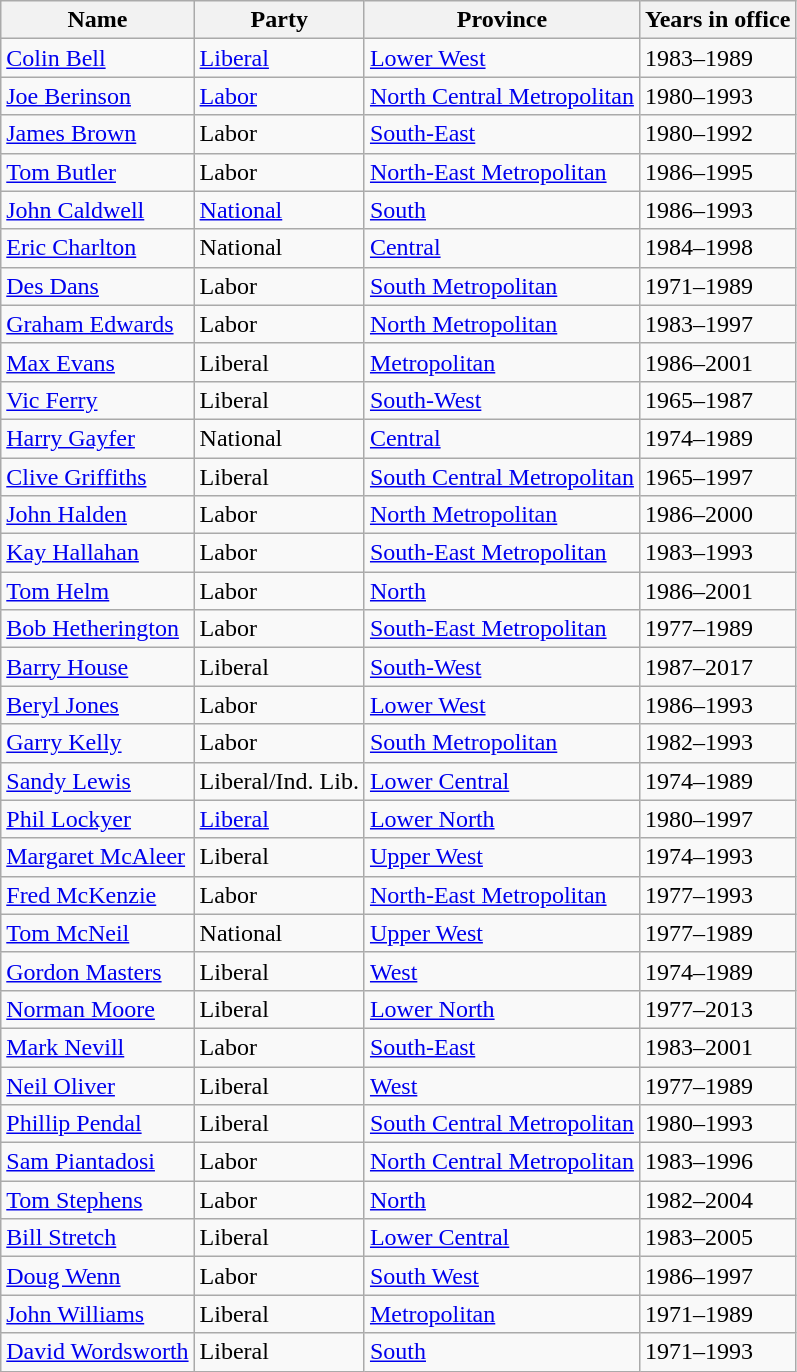<table class="wikitable sortable">
<tr>
<th><strong>Name</strong></th>
<th><strong>Party</strong></th>
<th><strong>Province</strong></th>
<th><strong>Years in office</strong></th>
</tr>
<tr>
<td><a href='#'>Colin Bell</a></td>
<td><a href='#'>Liberal</a></td>
<td><a href='#'>Lower West</a></td>
<td>1983–1989</td>
</tr>
<tr>
<td><a href='#'>Joe Berinson</a></td>
<td><a href='#'>Labor</a></td>
<td><a href='#'>North Central Metropolitan</a></td>
<td>1980–1993</td>
</tr>
<tr>
<td><a href='#'>James Brown</a></td>
<td>Labor</td>
<td><a href='#'>South-East</a></td>
<td>1980–1992</td>
</tr>
<tr>
<td><a href='#'>Tom Butler</a></td>
<td>Labor</td>
<td><a href='#'>North-East Metropolitan</a></td>
<td>1986–1995</td>
</tr>
<tr>
<td><a href='#'>John Caldwell</a></td>
<td><a href='#'>National</a></td>
<td><a href='#'>South</a></td>
<td>1986–1993</td>
</tr>
<tr>
<td><a href='#'>Eric Charlton</a></td>
<td>National</td>
<td><a href='#'>Central</a></td>
<td>1984–1998</td>
</tr>
<tr>
<td><a href='#'>Des Dans</a></td>
<td>Labor</td>
<td><a href='#'>South Metropolitan</a></td>
<td>1971–1989</td>
</tr>
<tr>
<td><a href='#'>Graham Edwards</a></td>
<td>Labor</td>
<td><a href='#'>North Metropolitan</a></td>
<td>1983–1997</td>
</tr>
<tr>
<td><a href='#'>Max Evans</a></td>
<td>Liberal</td>
<td><a href='#'>Metropolitan</a></td>
<td>1986–2001</td>
</tr>
<tr>
<td><a href='#'>Vic Ferry</a></td>
<td>Liberal</td>
<td><a href='#'>South-West</a></td>
<td>1965–1987</td>
</tr>
<tr>
<td><a href='#'>Harry Gayfer</a></td>
<td>National</td>
<td><a href='#'>Central</a></td>
<td>1974–1989</td>
</tr>
<tr>
<td><a href='#'>Clive Griffiths</a></td>
<td>Liberal</td>
<td><a href='#'>South Central Metropolitan</a></td>
<td>1965–1997</td>
</tr>
<tr>
<td><a href='#'>John Halden</a></td>
<td>Labor</td>
<td><a href='#'>North Metropolitan</a></td>
<td>1986–2000</td>
</tr>
<tr>
<td><a href='#'>Kay Hallahan</a></td>
<td>Labor</td>
<td><a href='#'>South-East Metropolitan</a></td>
<td>1983–1993</td>
</tr>
<tr>
<td><a href='#'>Tom Helm</a></td>
<td>Labor</td>
<td><a href='#'>North</a></td>
<td>1986–2001</td>
</tr>
<tr>
<td><a href='#'>Bob Hetherington</a></td>
<td>Labor</td>
<td><a href='#'>South-East Metropolitan</a></td>
<td>1977–1989</td>
</tr>
<tr>
<td><a href='#'>Barry House</a></td>
<td>Liberal</td>
<td><a href='#'>South-West</a></td>
<td>1987–2017</td>
</tr>
<tr>
<td><a href='#'>Beryl Jones</a></td>
<td>Labor</td>
<td><a href='#'>Lower West</a></td>
<td>1986–1993</td>
</tr>
<tr>
<td><a href='#'>Garry Kelly</a></td>
<td>Labor</td>
<td><a href='#'>South Metropolitan</a></td>
<td>1982–1993</td>
</tr>
<tr>
<td><a href='#'>Sandy Lewis</a></td>
<td>Liberal/Ind. Lib.</td>
<td><a href='#'>Lower Central</a></td>
<td>1974–1989</td>
</tr>
<tr>
<td><a href='#'>Phil Lockyer</a></td>
<td><a href='#'>Liberal</a></td>
<td><a href='#'>Lower North</a></td>
<td>1980–1997</td>
</tr>
<tr>
<td><a href='#'>Margaret McAleer</a></td>
<td>Liberal</td>
<td><a href='#'>Upper West</a></td>
<td>1974–1993</td>
</tr>
<tr>
<td><a href='#'>Fred McKenzie</a></td>
<td>Labor</td>
<td><a href='#'>North-East Metropolitan</a></td>
<td>1977–1993</td>
</tr>
<tr>
<td><a href='#'>Tom McNeil</a></td>
<td>National</td>
<td><a href='#'>Upper West</a></td>
<td>1977–1989</td>
</tr>
<tr>
<td><a href='#'>Gordon Masters</a></td>
<td>Liberal</td>
<td><a href='#'>West</a></td>
<td>1974–1989</td>
</tr>
<tr>
<td><a href='#'>Norman Moore</a></td>
<td>Liberal</td>
<td><a href='#'>Lower North</a></td>
<td>1977–2013</td>
</tr>
<tr>
<td><a href='#'>Mark Nevill</a></td>
<td>Labor</td>
<td><a href='#'>South-East</a></td>
<td>1983–2001</td>
</tr>
<tr>
<td><a href='#'>Neil Oliver</a></td>
<td>Liberal</td>
<td><a href='#'>West</a></td>
<td>1977–1989</td>
</tr>
<tr>
<td><a href='#'>Phillip Pendal</a></td>
<td>Liberal</td>
<td><a href='#'>South Central Metropolitan</a></td>
<td>1980–1993</td>
</tr>
<tr>
<td><a href='#'>Sam Piantadosi</a></td>
<td>Labor</td>
<td><a href='#'>North Central Metropolitan</a></td>
<td>1983–1996</td>
</tr>
<tr>
<td><a href='#'>Tom Stephens</a></td>
<td>Labor</td>
<td><a href='#'>North</a></td>
<td>1982–2004</td>
</tr>
<tr>
<td><a href='#'>Bill Stretch</a></td>
<td>Liberal</td>
<td><a href='#'>Lower Central</a></td>
<td>1983–2005</td>
</tr>
<tr>
<td><a href='#'>Doug Wenn</a></td>
<td>Labor</td>
<td><a href='#'>South West</a></td>
<td>1986–1997</td>
</tr>
<tr>
<td><a href='#'>John Williams</a></td>
<td>Liberal</td>
<td><a href='#'>Metropolitan</a></td>
<td>1971–1989</td>
</tr>
<tr>
<td><a href='#'>David Wordsworth</a></td>
<td>Liberal</td>
<td><a href='#'>South</a></td>
<td>1971–1993</td>
</tr>
</table>
